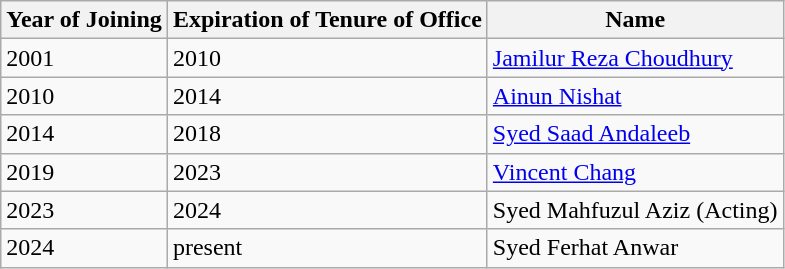<table class="wikitable">
<tr>
<th>Year of Joining</th>
<th>Expiration of Tenure of Office</th>
<th>Name</th>
</tr>
<tr>
<td>2001</td>
<td>2010</td>
<td><a href='#'>Jamilur Reza Choudhury</a></td>
</tr>
<tr>
<td>2010</td>
<td>2014</td>
<td><a href='#'>Ainun Nishat</a></td>
</tr>
<tr>
<td>2014</td>
<td>2018</td>
<td><a href='#'>Syed Saad Andaleeb</a></td>
</tr>
<tr>
<td>2019</td>
<td>2023</td>
<td><a href='#'>Vincent Chang</a></td>
</tr>
<tr>
<td>2023</td>
<td>2024</td>
<td>Syed Mahfuzul Aziz (Acting)</td>
</tr>
<tr>
<td>2024</td>
<td>present</td>
<td>Syed Ferhat Anwar</td>
</tr>
</table>
